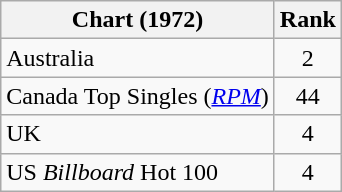<table class="wikitable sortable">
<tr>
<th align="left">Chart (1972)</th>
<th style="text-align:center;">Rank</th>
</tr>
<tr>
<td>Australia</td>
<td style="text-align:center;">2</td>
</tr>
<tr>
<td>Canada Top Singles (<em><a href='#'>RPM</a></em>)</td>
<td style="text-align:center;">44</td>
</tr>
<tr>
<td>UK</td>
<td style="text-align:center;">4</td>
</tr>
<tr>
<td>US <em>Billboard</em> Hot 100</td>
<td style="text-align:center;">4</td>
</tr>
</table>
